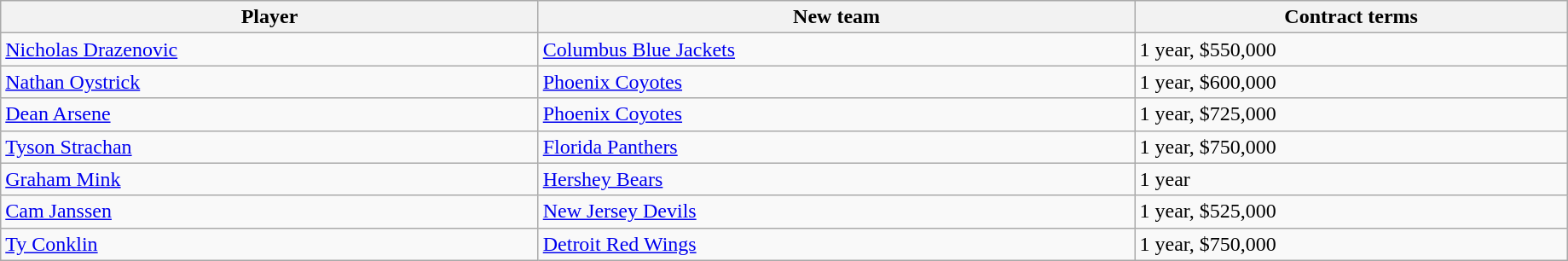<table class="wikitable" width=97%>
<tr>
<th>Player</th>
<th>New team</th>
<th>Contract terms</th>
</tr>
<tr>
<td><a href='#'>Nicholas Drazenovic</a></td>
<td><a href='#'>Columbus Blue Jackets</a></td>
<td>1 year, $550,000</td>
</tr>
<tr>
<td><a href='#'>Nathan Oystrick</a></td>
<td><a href='#'>Phoenix Coyotes</a></td>
<td>1 year, $600,000</td>
</tr>
<tr>
<td><a href='#'>Dean Arsene</a></td>
<td><a href='#'>Phoenix Coyotes</a></td>
<td>1 year, $725,000</td>
</tr>
<tr>
<td><a href='#'>Tyson Strachan</a></td>
<td><a href='#'>Florida Panthers</a></td>
<td>1 year, $750,000</td>
</tr>
<tr>
<td><a href='#'>Graham Mink</a></td>
<td><a href='#'>Hershey Bears</a></td>
<td>1 year</td>
</tr>
<tr>
<td><a href='#'>Cam Janssen</a></td>
<td><a href='#'>New Jersey Devils</a></td>
<td>1 year, $525,000</td>
</tr>
<tr>
<td><a href='#'>Ty Conklin</a></td>
<td><a href='#'>Detroit Red Wings</a></td>
<td>1 year, $750,000</td>
</tr>
</table>
